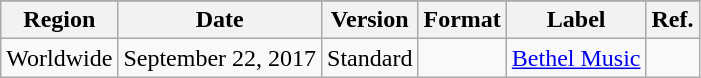<table class="wikitable plainrowheaders">
<tr>
</tr>
<tr>
<th scope="col">Region</th>
<th scope="col">Date</th>
<th scope="col">Version</th>
<th scope="col">Format</th>
<th scope="col">Label</th>
<th scope="col">Ref.</th>
</tr>
<tr>
<td>Worldwide</td>
<td>September 22, 2017</td>
<td>Standard</td>
<td></td>
<td><a href='#'>Bethel Music</a></td>
<td></td>
</tr>
</table>
